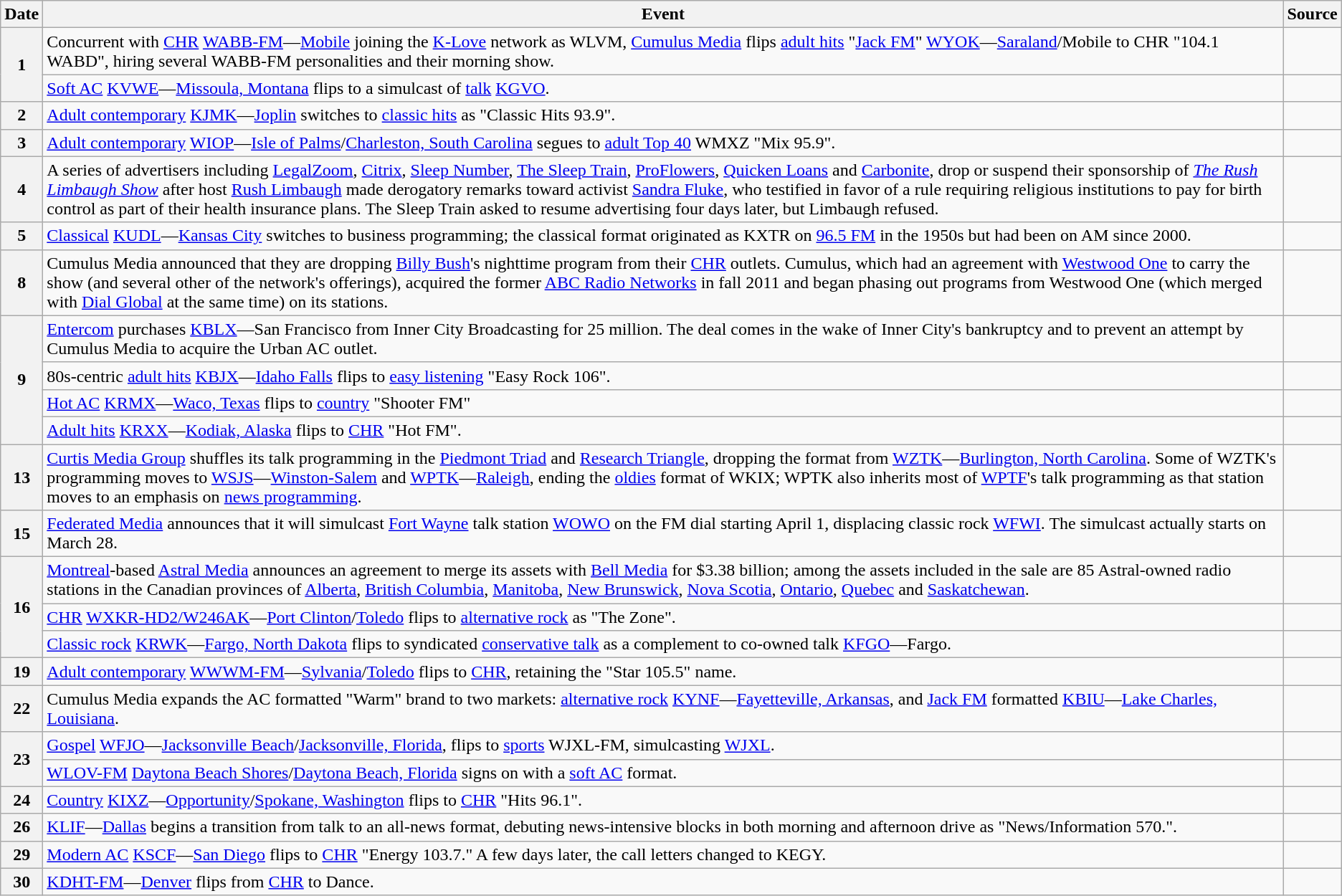<table class=wikitable>
<tr>
<th>Date</th>
<th>Event</th>
<th>Source</th>
</tr>
<tr>
<th rowspan="2">1</th>
<td>Concurrent with <a href='#'>CHR</a> <a href='#'>WABB-FM</a>—<a href='#'>Mobile</a> joining the <a href='#'>K-Love</a> network as WLVM, <a href='#'>Cumulus Media</a> flips <a href='#'>adult hits</a> "<a href='#'>Jack FM</a>" <a href='#'>WYOK</a>—<a href='#'>Saraland</a>/Mobile to CHR "104.1 WABD", hiring several WABB-FM personalities and their morning show.</td>
<td></td>
</tr>
<tr>
<td><a href='#'>Soft AC</a> <a href='#'>KVWE</a>—<a href='#'>Missoula, Montana</a> flips to a simulcast of <a href='#'>talk</a> <a href='#'>KGVO</a>.</td>
<td></td>
</tr>
<tr>
<th>2</th>
<td><a href='#'>Adult contemporary</a> <a href='#'>KJMK</a>—<a href='#'>Joplin</a> switches to <a href='#'>classic hits</a> as "Classic Hits 93.9".</td>
<td></td>
</tr>
<tr>
<th>3</th>
<td><a href='#'>Adult contemporary</a> <a href='#'>WIOP</a>—<a href='#'>Isle of Palms</a>/<a href='#'>Charleston, South Carolina</a> segues to <a href='#'>adult Top 40</a> WMXZ "Mix 95.9".</td>
<td></td>
</tr>
<tr>
<th>4</th>
<td>A series of advertisers including <a href='#'>LegalZoom</a>, <a href='#'>Citrix</a>, <a href='#'>Sleep Number</a>, <a href='#'>The Sleep Train</a>, <a href='#'>ProFlowers</a>, <a href='#'>Quicken Loans</a> and <a href='#'>Carbonite</a>, drop or suspend their sponsorship of <em><a href='#'>The Rush Limbaugh Show</a></em> after host <a href='#'>Rush Limbaugh</a> made derogatory remarks toward activist <a href='#'>Sandra Fluke</a>, who testified in favor of a rule requiring religious institutions to pay for birth control as part of their health insurance plans. The Sleep Train asked to resume advertising four days later, but Limbaugh refused.</td>
<td></td>
</tr>
<tr>
<th>5</th>
<td><a href='#'>Classical</a> <a href='#'>KUDL</a>—<a href='#'>Kansas City</a> switches to business programming; the classical format originated as KXTR on <a href='#'>96.5 FM</a> in the 1950s but had been on AM since 2000.</td>
<td></td>
</tr>
<tr>
<th>8</th>
<td>Cumulus Media announced that they are dropping <a href='#'>Billy Bush</a>'s nighttime program from their <a href='#'>CHR</a> outlets. Cumulus, which had an agreement with <a href='#'>Westwood One</a> to carry the show (and several other of the network's offerings), acquired the former <a href='#'>ABC Radio Networks</a> in fall 2011 and began phasing out programs from Westwood One (which merged with <a href='#'>Dial Global</a> at the same time) on its stations.</td>
<td></td>
</tr>
<tr>
<th rowspan="4">9</th>
<td><a href='#'>Entercom</a> purchases <a href='#'>KBLX</a>—San Francisco from Inner City Broadcasting for 25 million. The deal comes in the wake of Inner City's bankruptcy and to prevent an attempt by Cumulus Media to acquire the Urban AC outlet.</td>
<td></td>
</tr>
<tr>
<td>80s-centric <a href='#'>adult hits</a> <a href='#'>KBJX</a>—<a href='#'>Idaho Falls</a> flips to <a href='#'>easy listening</a> "Easy Rock 106".</td>
<td></td>
</tr>
<tr>
<td><a href='#'>Hot AC</a> <a href='#'>KRMX</a>—<a href='#'>Waco, Texas</a> flips to <a href='#'>country</a> "Shooter FM"</td>
<td></td>
</tr>
<tr>
<td><a href='#'>Adult hits</a> <a href='#'>KRXX</a>—<a href='#'>Kodiak, Alaska</a> flips to <a href='#'>CHR</a> "Hot FM".</td>
<td></td>
</tr>
<tr>
<th>13</th>
<td><a href='#'>Curtis Media Group</a> shuffles its talk programming in the <a href='#'>Piedmont Triad</a> and <a href='#'>Research Triangle</a>, dropping the format from <a href='#'>WZTK</a>—<a href='#'>Burlington, North Carolina</a>. Some of WZTK's programming moves to <a href='#'>WSJS</a>—<a href='#'>Winston-Salem</a> and <a href='#'>WPTK</a>—<a href='#'>Raleigh</a>, ending the <a href='#'>oldies</a> format of WKIX; WPTK also inherits most of <a href='#'>WPTF</a>'s talk programming as that station moves to an emphasis on <a href='#'>news programming</a>.</td>
<td></td>
</tr>
<tr>
<th>15</th>
<td><a href='#'>Federated Media</a> announces that it will simulcast <a href='#'>Fort Wayne</a> talk station <a href='#'>WOWO</a> on the FM dial starting April 1, displacing classic rock <a href='#'>WFWI</a>. The simulcast actually starts on March 28.</td>
<td></td>
</tr>
<tr>
<th rowspan="3">16</th>
<td><a href='#'>Montreal</a>-based <a href='#'>Astral Media</a> announces an agreement to merge its assets with <a href='#'>Bell Media</a> for $3.38 billion; among the assets included in the sale are 85 Astral-owned radio stations in the Canadian provinces of <a href='#'>Alberta</a>, <a href='#'>British Columbia</a>, <a href='#'>Manitoba</a>, <a href='#'>New Brunswick</a>, <a href='#'>Nova Scotia</a>, <a href='#'>Ontario</a>, <a href='#'>Quebec</a> and <a href='#'>Saskatchewan</a>.</td>
<td></td>
</tr>
<tr>
<td><a href='#'>CHR</a> <a href='#'>WXKR-HD2/W246AK</a>—<a href='#'>Port Clinton</a>/<a href='#'>Toledo</a> flips to <a href='#'>alternative rock</a> as "The Zone".</td>
<td></td>
</tr>
<tr>
<td><a href='#'>Classic rock</a> <a href='#'>KRWK</a>—<a href='#'>Fargo, North Dakota</a> flips to syndicated <a href='#'>conservative talk</a> as a complement to co-owned talk <a href='#'>KFGO</a>—Fargo.</td>
<td></td>
</tr>
<tr>
<th>19</th>
<td><a href='#'>Adult contemporary</a> <a href='#'>WWWM-FM</a>—<a href='#'>Sylvania</a>/<a href='#'>Toledo</a> flips to <a href='#'>CHR</a>, retaining the "Star 105.5" name.</td>
<td></td>
</tr>
<tr>
<th>22</th>
<td>Cumulus Media expands the AC formatted "Warm" brand to two markets: <a href='#'>alternative rock</a> <a href='#'>KYNF</a>—<a href='#'>Fayetteville, Arkansas</a>, and <a href='#'>Jack FM</a> formatted <a href='#'>KBIU</a>—<a href='#'>Lake Charles, Louisiana</a>.</td>
<td></td>
</tr>
<tr>
<th rowspan="2">23</th>
<td><a href='#'>Gospel</a> <a href='#'>WFJO</a>—<a href='#'>Jacksonville Beach</a>/<a href='#'>Jacksonville, Florida</a>, flips to <a href='#'>sports</a> WJXL-FM, simulcasting <a href='#'>WJXL</a>.</td>
<td></td>
</tr>
<tr>
<td><a href='#'>WLOV-FM</a> <a href='#'>Daytona Beach Shores</a>/<a href='#'>Daytona Beach, Florida</a> signs on with a <a href='#'>soft AC</a> format.</td>
<td></td>
</tr>
<tr>
<th>24</th>
<td><a href='#'>Country</a> <a href='#'>KIXZ</a>—<a href='#'>Opportunity</a>/<a href='#'>Spokane, Washington</a> flips to <a href='#'>CHR</a> "Hits 96.1".</td>
<td></td>
</tr>
<tr>
<th>26</th>
<td><a href='#'>KLIF</a>—<a href='#'>Dallas</a> begins a transition from talk to an all-news format, debuting news-intensive blocks in both morning and afternoon drive as "News/Information 570.".</td>
<td></td>
</tr>
<tr>
<th>29</th>
<td><a href='#'>Modern AC</a> <a href='#'>KSCF</a>—<a href='#'>San Diego</a> flips to <a href='#'>CHR</a> "Energy 103.7." A few days later, the call letters changed to KEGY.</td>
<td></td>
</tr>
<tr>
<th>30</th>
<td><a href='#'>KDHT-FM</a>—<a href='#'>Denver</a> flips from <a href='#'>CHR</a> to Dance.</td>
<td></td>
</tr>
</table>
